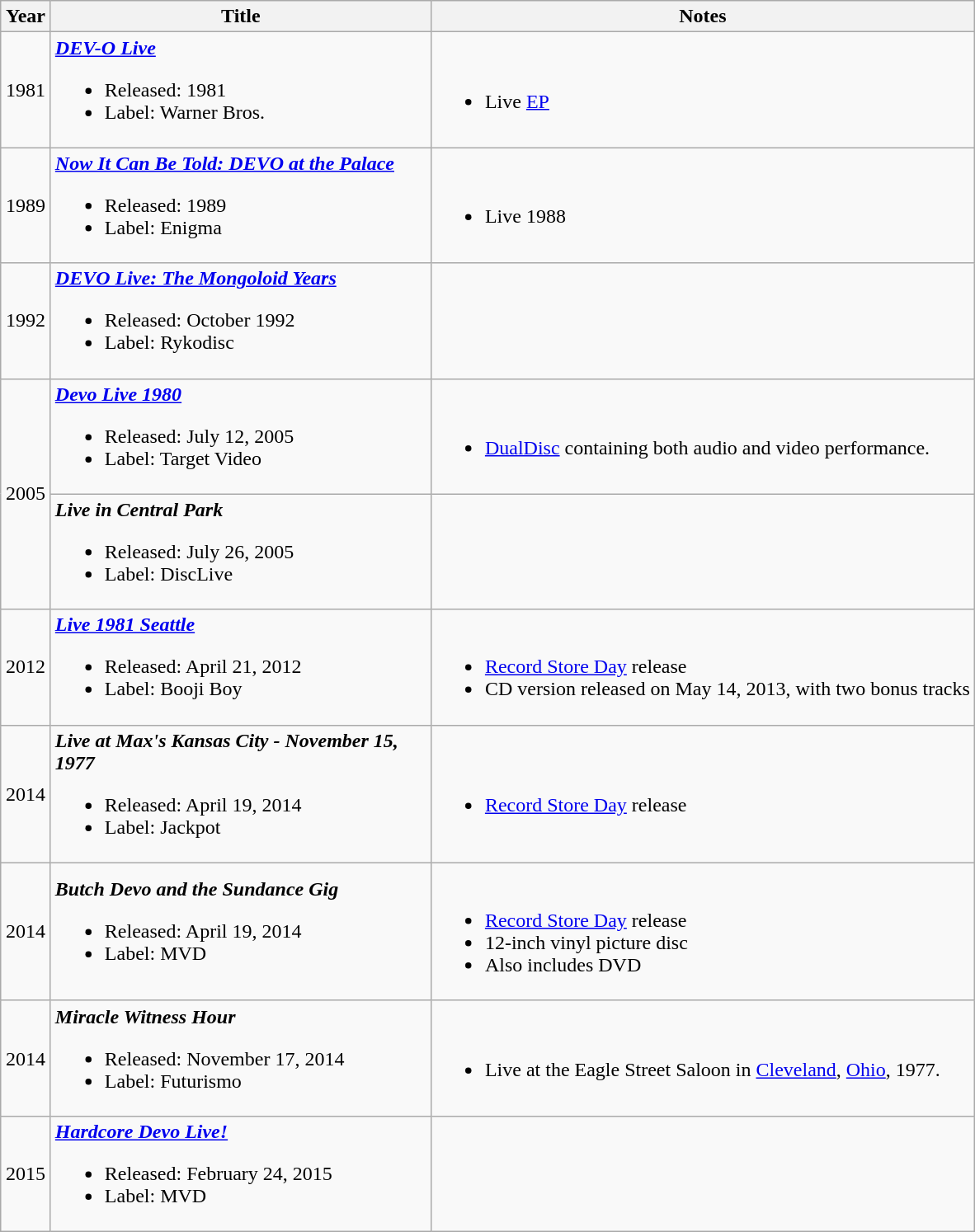<table class="wikitable">
<tr>
<th style="width:33px;">Year</th>
<th style="width:300px;">Title</th>
<th>Notes</th>
</tr>
<tr>
<td style="text-align:center;">1981</td>
<td><strong><em><a href='#'>DEV-O Live</a></em></strong><br><ul><li>Released: 1981</li><li>Label: Warner Bros.</li></ul></td>
<td><br><ul><li>Live <a href='#'>EP</a></li></ul></td>
</tr>
<tr>
<td style="text-align:center;">1989</td>
<td><strong><em><a href='#'>Now It Can Be Told: DEVO at the Palace</a></em></strong><br><ul><li>Released: 1989</li><li>Label: Enigma</li></ul></td>
<td><br><ul><li>Live 1988</li></ul></td>
</tr>
<tr>
<td style="text-align:center;">1992</td>
<td><strong><em><a href='#'>DEVO Live: The Mongoloid Years</a></em></strong><br><ul><li>Released: October 1992</li><li>Label: Rykodisc</li></ul></td>
<td></td>
</tr>
<tr>
<td style="text-align:center;" rowspan="2">2005</td>
<td><strong><em><a href='#'>Devo Live 1980</a></em></strong><br><ul><li>Released: July 12, 2005</li><li>Label: Target Video</li></ul></td>
<td><br><ul><li><a href='#'>DualDisc</a> containing both audio and video performance.</li></ul></td>
</tr>
<tr>
<td><strong><em>Live in Central Park</em></strong><br><ul><li>Released: July 26, 2005</li><li>Label: DiscLive</li></ul></td>
<td></td>
</tr>
<tr>
<td style="text-align:center;">2012</td>
<td><strong><em><a href='#'>Live 1981 Seattle</a></em></strong><br><ul><li>Released: April 21, 2012</li><li>Label: Booji Boy</li></ul></td>
<td><br><ul><li><a href='#'>Record Store Day</a> release</li><li>CD version released on May 14, 2013, with two bonus tracks</li></ul></td>
</tr>
<tr>
<td style="text-align:center;">2014</td>
<td><strong><em>Live at Max's Kansas City - November 15, 1977</em></strong><br><ul><li>Released: April 19, 2014</li><li>Label: Jackpot</li></ul></td>
<td><br><ul><li><a href='#'>Record Store Day</a> release</li></ul></td>
</tr>
<tr>
<td style="text-align:center;">2014</td>
<td><strong><em>Butch Devo and the Sundance Gig</em></strong><br><ul><li>Released: April 19, 2014</li><li>Label: MVD</li></ul></td>
<td><br><ul><li><a href='#'>Record Store Day</a> release</li><li>12-inch vinyl picture disc</li><li>Also includes DVD</li></ul></td>
</tr>
<tr>
<td style="text-align:center;">2014</td>
<td><strong><em>Miracle Witness Hour</em></strong><br><ul><li>Released: November 17, 2014</li><li>Label: Futurismo</li></ul></td>
<td><br><ul><li>Live at the Eagle Street Saloon in <a href='#'>Cleveland</a>, <a href='#'>Ohio</a>, 1977.</li></ul></td>
</tr>
<tr>
<td style="text-align:center;">2015</td>
<td><strong><em><a href='#'>Hardcore Devo Live!</a></em></strong><br><ul><li>Released: February 24, 2015</li><li>Label: MVD</li></ul></td>
<td></td>
</tr>
</table>
